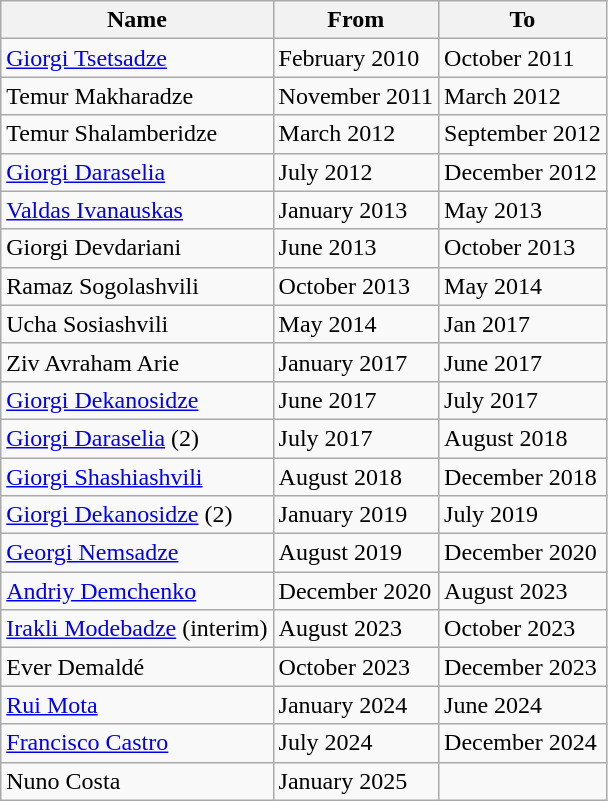<table class="wikitable sortable" style="text-align: left; font-size: 100%;">
<tr>
<th>Name</th>
<th>From</th>
<th>To</th>
</tr>
<tr>
<td> <a href='#'>Giorgi Tsetsadze</a></td>
<td>February 2010</td>
<td>October 2011</td>
</tr>
<tr>
<td> Temur Makharadze</td>
<td>November 2011</td>
<td>March 2012</td>
</tr>
<tr>
<td> Temur Shalamberidze</td>
<td>March 2012</td>
<td>September 2012</td>
</tr>
<tr>
<td>  <a href='#'>Giorgi Daraselia</a></td>
<td>July 2012</td>
<td>December 2012</td>
</tr>
<tr>
<td> <a href='#'>Valdas Ivanauskas</a></td>
<td>January 2013</td>
<td>May 2013</td>
</tr>
<tr>
<td> Giorgi Devdariani</td>
<td>June 2013</td>
<td>October 2013</td>
</tr>
<tr>
<td> Ramaz Sogolashvili</td>
<td>October 2013</td>
<td>May 2014</td>
</tr>
<tr>
<td> Ucha Sosiashvili</td>
<td>May 2014</td>
<td>Jan 2017</td>
</tr>
<tr>
<td> Ziv Avraham Arie</td>
<td>January 2017</td>
<td>June 2017</td>
</tr>
<tr>
<td> <a href='#'>Giorgi Dekanosidze</a></td>
<td>June 2017</td>
<td>July 2017</td>
</tr>
<tr>
<td>  <a href='#'>Giorgi Daraselia</a> (2)</td>
<td>July 2017</td>
<td>August 2018</td>
</tr>
<tr>
<td> <a href='#'>Giorgi Shashiashvili</a></td>
<td>August 2018</td>
<td>December 2018</td>
</tr>
<tr>
<td> <a href='#'>Giorgi Dekanosidze</a> (2)</td>
<td>January 2019</td>
<td>July 2019</td>
</tr>
<tr>
<td> <a href='#'>Georgi Nemsadze</a></td>
<td>August 2019</td>
<td>December 2020</td>
</tr>
<tr>
<td> <a href='#'>Andriy Demchenko</a></td>
<td>December 2020</td>
<td>August 2023</td>
</tr>
<tr>
<td> <a href='#'>Irakli Modebadze</a> (interim)</td>
<td>August 2023</td>
<td>October 2023</td>
</tr>
<tr>
<td> Ever Demaldé</td>
<td>October 2023</td>
<td>December 2023</td>
</tr>
<tr>
<td> <a href='#'>Rui Mota</a></td>
<td>January 2024</td>
<td>June 2024</td>
</tr>
<tr>
<td> <a href='#'>Francisco Castro</a></td>
<td>July 2024</td>
<td>December 2024</td>
</tr>
<tr>
<td> Nuno Costa</td>
<td>January 2025</td>
</tr>
</table>
